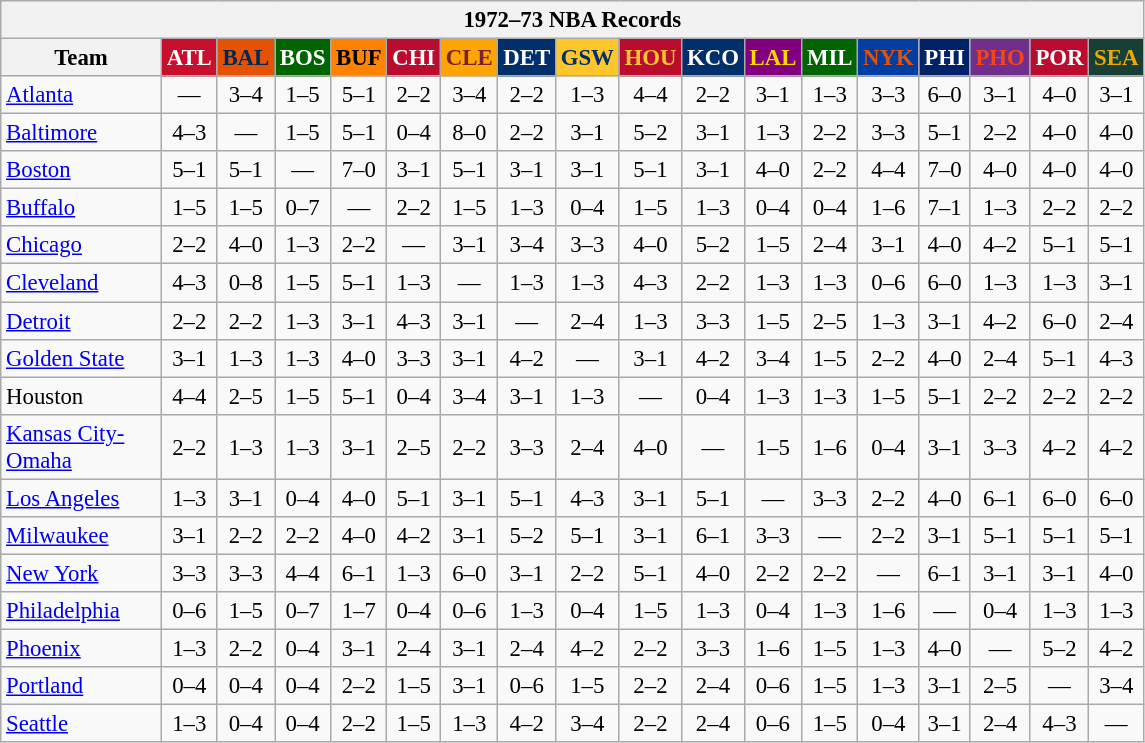<table class="wikitable" style="font-size:95%; text-align:center;">
<tr>
<th colspan=18>1972–73 NBA Records</th>
</tr>
<tr>
<th width=100>Team</th>
<th style="background:#C90F2E;color:#FFFFFF;width=35">ATL</th>
<th style="background:#E45206;color:#002854;width=35">BAL</th>
<th style="background:#006400;color:#FFFFFF;width=35">BOS</th>
<th style="background:#FF8201;color:#000000;width=35">BUF</th>
<th style="background:#BA0C2F;color:#FFFFFF;width=35">CHI</th>
<th style="background:#FFA402;color:#77222F;width=35">CLE</th>
<th style="background:#012F6B;color:#FFFFFF;width=35">DET</th>
<th style="background:#FFC62C;color:#012F6B;width=35">GSW</th>
<th style="background:#BA0C2F;color:#FEC72E;width=35">HOU</th>
<th style="background:#012F6B;color:#FFFFFF;width=35">KCO</th>
<th style="background:#800080;color:#FFD700;width=35">LAL</th>
<th style="background:#006400;color:#FFFFFF;width=35">MIL</th>
<th style="background:#003EA4;color:#E35208;width=35">NYK</th>
<th style="background:#012268;color:#FFFFFF;width=35">PHI</th>
<th style="background:#702F8B;color:#FA4417;width=35">PHO</th>
<th style="background:#BA0C2F;color:#FFFFFF;width=35">POR</th>
<th style="background:#173F36;color:#EBAA00;width=35">SEA</th>
</tr>
<tr>
<td style="text-align:left;"><a href='#'>Atlanta</a></td>
<td>—</td>
<td>3–4</td>
<td>1–5</td>
<td>5–1</td>
<td>2–2</td>
<td>3–4</td>
<td>2–2</td>
<td>1–3</td>
<td>4–4</td>
<td>2–2</td>
<td>3–1</td>
<td>1–3</td>
<td>3–3</td>
<td>6–0</td>
<td>3–1</td>
<td>4–0</td>
<td>3–1</td>
</tr>
<tr>
<td style="text-align:left;"><a href='#'>Baltimore</a></td>
<td>4–3</td>
<td>—</td>
<td>1–5</td>
<td>5–1</td>
<td>0–4</td>
<td>8–0</td>
<td>2–2</td>
<td>3–1</td>
<td>5–2</td>
<td>3–1</td>
<td>1–3</td>
<td>2–2</td>
<td>3–3</td>
<td>5–1</td>
<td>2–2</td>
<td>4–0</td>
<td>4–0</td>
</tr>
<tr>
<td style="text-align:left;"><a href='#'>Boston</a></td>
<td>5–1</td>
<td>5–1</td>
<td>—</td>
<td>7–0</td>
<td>3–1</td>
<td>5–1</td>
<td>3–1</td>
<td>3–1</td>
<td>5–1</td>
<td>3–1</td>
<td>4–0</td>
<td>2–2</td>
<td>4–4</td>
<td>7–0</td>
<td>4–0</td>
<td>4–0</td>
<td>4–0</td>
</tr>
<tr>
<td style="text-align:left;"><a href='#'>Buffalo</a></td>
<td>1–5</td>
<td>1–5</td>
<td>0–7</td>
<td>—</td>
<td>2–2</td>
<td>1–5</td>
<td>1–3</td>
<td>0–4</td>
<td>1–5</td>
<td>1–3</td>
<td>0–4</td>
<td>0–4</td>
<td>1–6</td>
<td>7–1</td>
<td>1–3</td>
<td>2–2</td>
<td>2–2</td>
</tr>
<tr>
<td style="text-align:left;"><a href='#'>Chicago</a></td>
<td>2–2</td>
<td>4–0</td>
<td>1–3</td>
<td>2–2</td>
<td>—</td>
<td>3–1</td>
<td>3–4</td>
<td>3–3</td>
<td>4–0</td>
<td>5–2</td>
<td>1–5</td>
<td>2–4</td>
<td>3–1</td>
<td>4–0</td>
<td>4–2</td>
<td>5–1</td>
<td>5–1</td>
</tr>
<tr>
<td style="text-align:left;"><a href='#'>Cleveland</a></td>
<td>4–3</td>
<td>0–8</td>
<td>1–5</td>
<td>5–1</td>
<td>1–3</td>
<td>—</td>
<td>1–3</td>
<td>1–3</td>
<td>4–3</td>
<td>2–2</td>
<td>1–3</td>
<td>1–3</td>
<td>0–6</td>
<td>6–0</td>
<td>1–3</td>
<td>1–3</td>
<td>3–1</td>
</tr>
<tr>
<td style="text-align:left;"><a href='#'>Detroit</a></td>
<td>2–2</td>
<td>2–2</td>
<td>1–3</td>
<td>3–1</td>
<td>4–3</td>
<td>3–1</td>
<td>—</td>
<td>2–4</td>
<td>1–3</td>
<td>3–3</td>
<td>1–5</td>
<td>2–5</td>
<td>1–3</td>
<td>3–1</td>
<td>4–2</td>
<td>6–0</td>
<td>2–4</td>
</tr>
<tr>
<td style="text-align:left;"><a href='#'>Golden State</a></td>
<td>3–1</td>
<td>1–3</td>
<td>1–3</td>
<td>4–0</td>
<td>3–3</td>
<td>3–1</td>
<td>4–2</td>
<td>—</td>
<td>3–1</td>
<td>4–2</td>
<td>3–4</td>
<td>1–5</td>
<td>2–2</td>
<td>4–0</td>
<td>2–4</td>
<td>5–1</td>
<td>4–3</td>
</tr>
<tr>
<td style="text-align:left;">Houston</td>
<td>4–4</td>
<td>2–5</td>
<td>1–5</td>
<td>5–1</td>
<td>0–4</td>
<td>3–4</td>
<td>3–1</td>
<td>1–3</td>
<td>—</td>
<td>0–4</td>
<td>1–3</td>
<td>1–3</td>
<td>1–5</td>
<td>5–1</td>
<td>2–2</td>
<td>2–2</td>
<td>2–2</td>
</tr>
<tr>
<td style="text-align:left;"><a href='#'>Kansas City-Omaha</a></td>
<td>2–2</td>
<td>1–3</td>
<td>1–3</td>
<td>3–1</td>
<td>2–5</td>
<td>2–2</td>
<td>3–3</td>
<td>2–4</td>
<td>4–0</td>
<td>—</td>
<td>1–5</td>
<td>1–6</td>
<td>0–4</td>
<td>3–1</td>
<td>3–3</td>
<td>4–2</td>
<td>4–2</td>
</tr>
<tr>
<td style="text-align:left;"><a href='#'>Los Angeles</a></td>
<td>1–3</td>
<td>3–1</td>
<td>0–4</td>
<td>4–0</td>
<td>5–1</td>
<td>3–1</td>
<td>5–1</td>
<td>4–3</td>
<td>3–1</td>
<td>5–1</td>
<td>—</td>
<td>3–3</td>
<td>2–2</td>
<td>4–0</td>
<td>6–1</td>
<td>6–0</td>
<td>6–0</td>
</tr>
<tr>
<td style="text-align:left;"><a href='#'>Milwaukee</a></td>
<td>3–1</td>
<td>2–2</td>
<td>2–2</td>
<td>4–0</td>
<td>4–2</td>
<td>3–1</td>
<td>5–2</td>
<td>5–1</td>
<td>3–1</td>
<td>6–1</td>
<td>3–3</td>
<td>—</td>
<td>2–2</td>
<td>3–1</td>
<td>5–1</td>
<td>5–1</td>
<td>5–1</td>
</tr>
<tr>
<td style="text-align:left;"><a href='#'>New York</a></td>
<td>3–3</td>
<td>3–3</td>
<td>4–4</td>
<td>6–1</td>
<td>1–3</td>
<td>6–0</td>
<td>3–1</td>
<td>2–2</td>
<td>5–1</td>
<td>4–0</td>
<td>2–2</td>
<td>2–2</td>
<td>—</td>
<td>6–1</td>
<td>3–1</td>
<td>3–1</td>
<td>4–0</td>
</tr>
<tr>
<td style="text-align:left;"><a href='#'>Philadelphia</a></td>
<td>0–6</td>
<td>1–5</td>
<td>0–7</td>
<td>1–7</td>
<td>0–4</td>
<td>0–6</td>
<td>1–3</td>
<td>0–4</td>
<td>1–5</td>
<td>1–3</td>
<td>0–4</td>
<td>1–3</td>
<td>1–6</td>
<td>—</td>
<td>0–4</td>
<td>1–3</td>
<td>1–3</td>
</tr>
<tr>
<td style="text-align:left;"><a href='#'>Phoenix</a></td>
<td>1–3</td>
<td>2–2</td>
<td>0–4</td>
<td>3–1</td>
<td>2–4</td>
<td>3–1</td>
<td>2–4</td>
<td>4–2</td>
<td>2–2</td>
<td>3–3</td>
<td>1–6</td>
<td>1–5</td>
<td>1–3</td>
<td>4–0</td>
<td>—</td>
<td>5–2</td>
<td>4–2</td>
</tr>
<tr>
<td style="text-align:left;"><a href='#'>Portland</a></td>
<td>0–4</td>
<td>0–4</td>
<td>0–4</td>
<td>2–2</td>
<td>1–5</td>
<td>3–1</td>
<td>0–6</td>
<td>1–5</td>
<td>2–2</td>
<td>2–4</td>
<td>0–6</td>
<td>1–5</td>
<td>1–3</td>
<td>3–1</td>
<td>2–5</td>
<td>—</td>
<td>3–4</td>
</tr>
<tr>
<td style="text-align:left;"><a href='#'>Seattle</a></td>
<td>1–3</td>
<td>0–4</td>
<td>0–4</td>
<td>2–2</td>
<td>1–5</td>
<td>1–3</td>
<td>4–2</td>
<td>3–4</td>
<td>2–2</td>
<td>2–4</td>
<td>0–6</td>
<td>1–5</td>
<td>0–4</td>
<td>3–1</td>
<td>2–4</td>
<td>4–3</td>
<td>—</td>
</tr>
</table>
